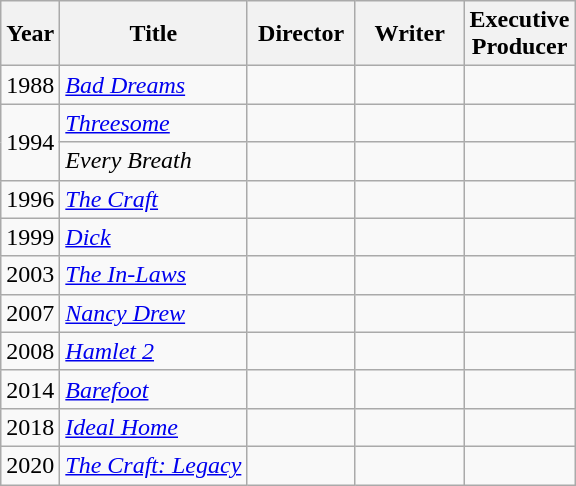<table class="wikitable">
<tr>
<th>Year</th>
<th>Title</th>
<th width=65>Director</th>
<th width=65>Writer</th>
<th>Executive<br>Producer</th>
</tr>
<tr>
<td>1988</td>
<td><em><a href='#'>Bad Dreams</a></em></td>
<td></td>
<td></td>
<td></td>
</tr>
<tr>
<td rowspan=2>1994</td>
<td><em><a href='#'>Threesome</a></em></td>
<td></td>
<td></td>
<td></td>
</tr>
<tr>
<td><em>Every Breath</em></td>
<td></td>
<td></td>
<td></td>
</tr>
<tr>
<td>1996</td>
<td><em><a href='#'>The Craft</a></em></td>
<td></td>
<td></td>
<td></td>
</tr>
<tr>
<td>1999</td>
<td><em><a href='#'>Dick</a></em></td>
<td></td>
<td></td>
<td></td>
</tr>
<tr>
<td>2003</td>
<td><em><a href='#'>The In-Laws</a></em></td>
<td></td>
<td></td>
<td></td>
</tr>
<tr>
<td>2007</td>
<td><em><a href='#'>Nancy Drew</a></em></td>
<td></td>
<td></td>
<td></td>
</tr>
<tr>
<td>2008</td>
<td><em><a href='#'>Hamlet 2</a></em></td>
<td></td>
<td></td>
<td></td>
</tr>
<tr>
<td>2014</td>
<td><em><a href='#'>Barefoot</a></em></td>
<td></td>
<td></td>
<td></td>
</tr>
<tr>
<td>2018</td>
<td><em><a href='#'>Ideal Home</a></em></td>
<td></td>
<td></td>
<td></td>
</tr>
<tr>
<td>2020</td>
<td><em><a href='#'>The Craft: Legacy</a></em></td>
<td></td>
<td></td>
<td></td>
</tr>
</table>
